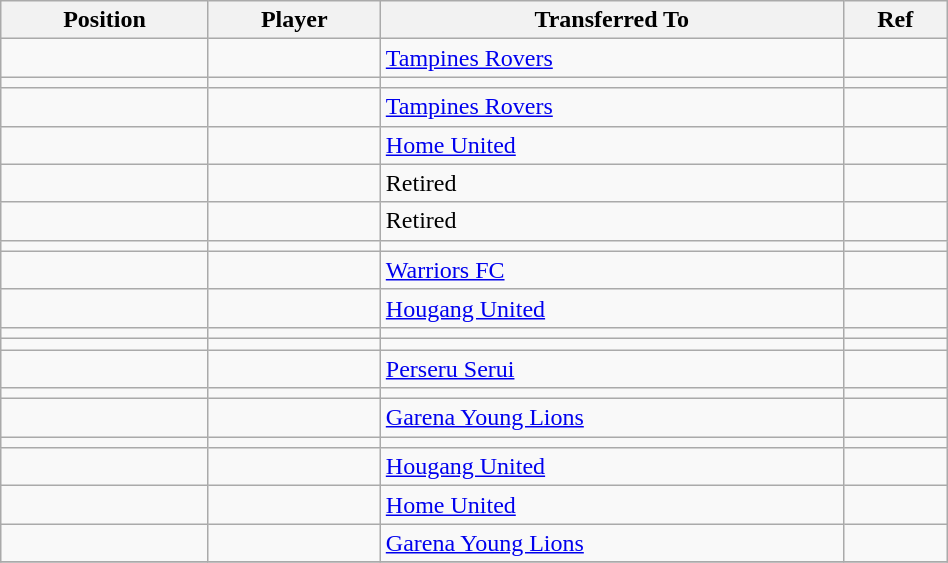<table class="wikitable sortable" style="width:50%; text-align:center; font-size:100%; text-align:left;">
<tr>
<th>Position</th>
<th>Player</th>
<th>Transferred To</th>
<th>Ref</th>
</tr>
<tr>
<td></td>
<td></td>
<td> <a href='#'>Tampines Rovers</a></td>
<td></td>
</tr>
<tr>
<td></td>
<td></td>
<td></td>
<td></td>
</tr>
<tr>
<td></td>
<td></td>
<td> <a href='#'>Tampines Rovers</a></td>
<td></td>
</tr>
<tr>
<td></td>
<td></td>
<td> <a href='#'>Home United</a></td>
<td></td>
</tr>
<tr>
<td></td>
<td></td>
<td>Retired</td>
<td></td>
</tr>
<tr>
<td></td>
<td></td>
<td>Retired</td>
<td></td>
</tr>
<tr>
<td></td>
<td></td>
<td></td>
<td></td>
</tr>
<tr>
<td></td>
<td></td>
<td> <a href='#'>Warriors FC</a></td>
<td></td>
</tr>
<tr>
<td></td>
<td></td>
<td> <a href='#'>Hougang United</a></td>
<td></td>
</tr>
<tr>
<td></td>
<td></td>
<td></td>
<td></td>
</tr>
<tr>
<td></td>
<td></td>
<td></td>
<td></td>
</tr>
<tr>
<td></td>
<td></td>
<td> <a href='#'>Perseru Serui</a></td>
<td></td>
</tr>
<tr>
<td></td>
<td></td>
<td></td>
<td></td>
</tr>
<tr>
<td></td>
<td></td>
<td> <a href='#'>Garena Young Lions</a></td>
<td></td>
</tr>
<tr>
<td></td>
<td></td>
<td></td>
<td></td>
</tr>
<tr>
<td></td>
<td></td>
<td> <a href='#'>Hougang United</a></td>
<td></td>
</tr>
<tr>
<td></td>
<td></td>
<td> <a href='#'>Home United</a></td>
<td></td>
</tr>
<tr>
<td></td>
<td></td>
<td> <a href='#'>Garena Young Lions</a></td>
<td></td>
</tr>
<tr>
</tr>
</table>
